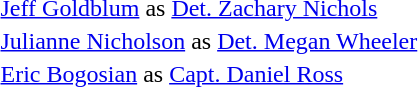<table>
<tr>
<td><a href='#'>Jeff Goldblum</a> as <a href='#'>Det. Zachary Nichols</a></td>
</tr>
<tr>
<td><a href='#'>Julianne Nicholson</a> as <a href='#'>Det. Megan Wheeler</a></td>
</tr>
<tr>
<td><a href='#'>Eric Bogosian</a> as <a href='#'>Capt. Daniel Ross</a></td>
</tr>
<tr>
</tr>
</table>
